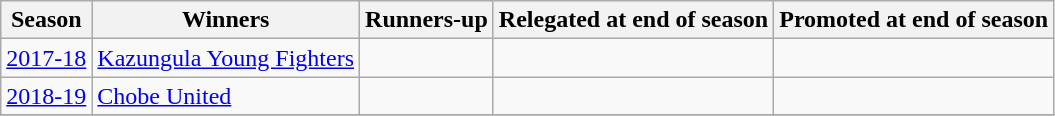<table class="wikitable sortable">
<tr>
<th>Season</th>
<th>Winners</th>
<th>Runners-up</th>
<th>Relegated at end of season</th>
<th>Promoted at end of season</th>
</tr>
<tr>
<td><a href='#'>2017-18</a></td>
<td><a href='#'>Kazungula Young Fighters</a></td>
<td></td>
<td></td>
<td></td>
</tr>
<tr>
<td><a href='#'>2018-19</a></td>
<td><a href='#'>Chobe United</a></td>
<td></td>
<td></td>
<td></td>
</tr>
<tr>
</tr>
</table>
